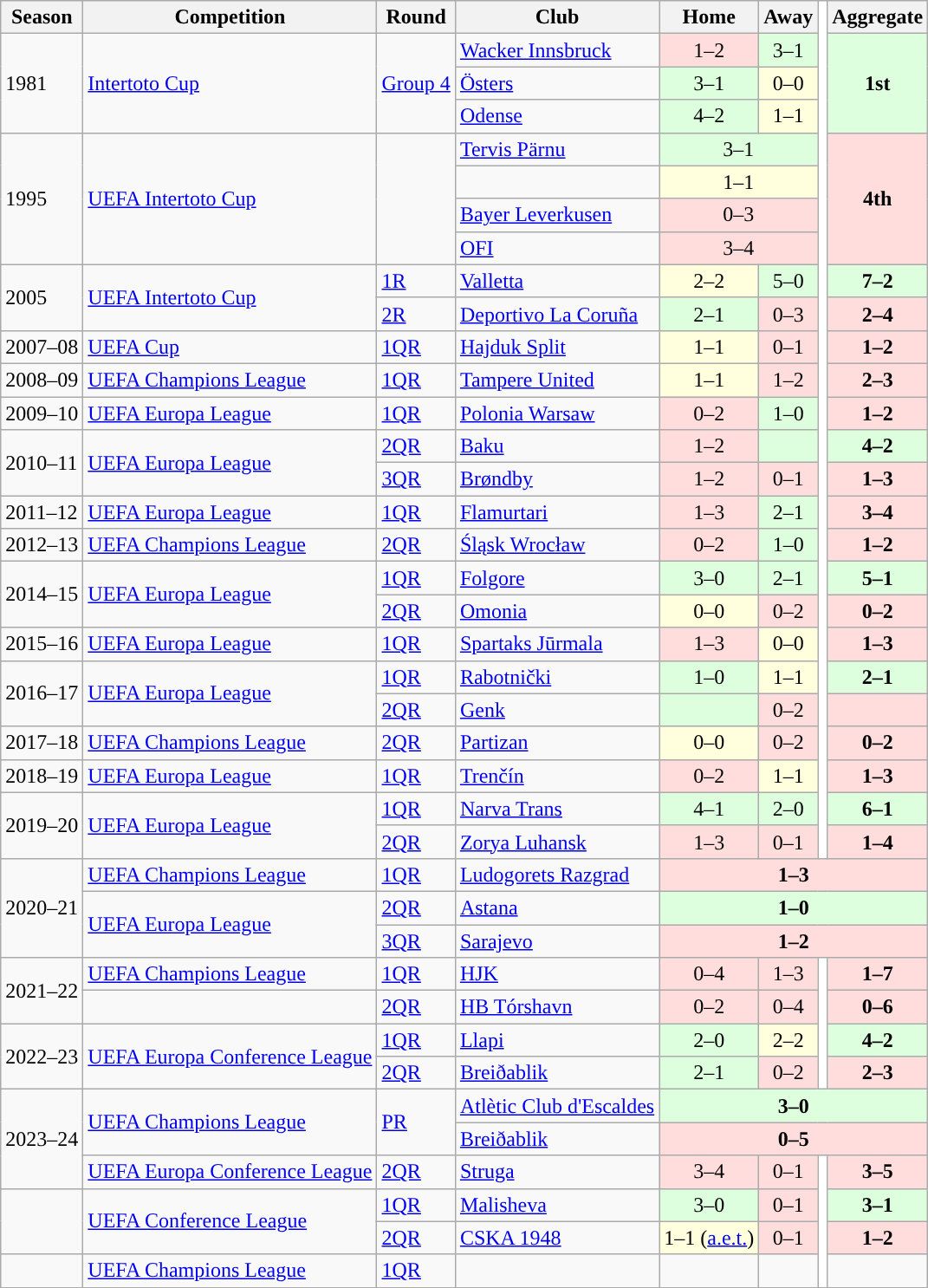<table class="wikitable">
<tr>
<th>Season</th>
<th>Competition</th>
<th>Round</th>
<th>Club</th>
<th>Home</th>
<th>Away</th>
<th style="background:white" rowspan=26></th>
<th>Aggregate</th>
</tr>
<tr>
<td rowspan=3>1981</td>
<td rowspan=3><a href='#'>Intertoto Cup</a></td>
<td rowspan=3><a href='#'>Group 4</a></td>
<td> <a href='#'>Wacker Innsbruck</a></td>
<td bgcolor="#ffdddd" style="text-align:center;">1–2</td>
<td bgcolor="#ddffdd" style="text-align:center;">3–1</td>
<td bgcolor="#ddffdd" style="text-align:center;" rowspan=3><strong>1st</strong></td>
</tr>
<tr>
<td> <a href='#'>Östers</a></td>
<td bgcolor="#ddffdd" style="text-align:center;">3–1</td>
<td bgcolor="#ffffdd" style="text-align:center;">0–0</td>
</tr>
<tr>
<td> <a href='#'>Odense</a></td>
<td bgcolor="#ddffdd" style="text-align:center;">4–2</td>
<td bgcolor="#ffffdd" style="text-align:center;">1–1</td>
</tr>
<tr>
<td rowspan=4>1995</td>
<td rowspan=4><a href='#'>UEFA Intertoto Cup</a></td>
<td rowspan=4></td>
<td> <a href='#'>Tervis Pärnu</a></td>
<td bgcolor="#ddffdd" style="text-align:center;" colspan=2>3–1</td>
<td bgcolor="#ffdddd" style="text-align:center;" rowspan=4><strong>4th</strong></td>
</tr>
<tr>
<td></td>
<td bgcolor="#ffffdd" style="text-align:center;" colspan=2>1–1</td>
</tr>
<tr>
<td> <a href='#'>Bayer Leverkusen</a></td>
<td bgcolor="#ffdddd" style="text-align:center;" colspan=2>0–3</td>
</tr>
<tr>
<td> <a href='#'>OFI</a></td>
<td bgcolor="#ffdddd" style="text-align:center;" colspan=2>3–4</td>
</tr>
<tr>
<td rowspan=2>2005</td>
<td rowspan=2><a href='#'>UEFA Intertoto Cup</a></td>
<td><a href='#'>1R</a></td>
<td> <a href='#'>Valletta</a></td>
<td bgcolor="#ffffdd" style="text-align:center;">2–2</td>
<td bgcolor="#ddffdd" style="text-align:center;">5–0</td>
<td bgcolor="#ddffdd" style="text-align:center;"><strong>7–2</strong></td>
</tr>
<tr>
<td><a href='#'>2R</a></td>
<td> <a href='#'>Deportivo La Coruña</a></td>
<td bgcolor="#ddffdd" style="text-align:center;">2–1</td>
<td bgcolor="#ffdddd" style="text-align:center;">0–3</td>
<td bgcolor="#ffdddd" style="text-align:center;"><strong>2–4</strong></td>
</tr>
<tr>
<td>2007–08</td>
<td><a href='#'>UEFA Cup</a></td>
<td><a href='#'>1QR</a></td>
<td> <a href='#'>Hajduk Split</a></td>
<td bgcolor="#ffffdd" style="text-align:center;">1–1</td>
<td bgcolor="#ffdddd" style="text-align:center;">0–1</td>
<td bgcolor="#ffdddd" style="text-align:center;"><strong>1–2</strong></td>
</tr>
<tr>
<td>2008–09</td>
<td><a href='#'>UEFA Champions League</a></td>
<td><a href='#'>1QR</a></td>
<td> <a href='#'>Tampere United</a></td>
<td bgcolor="#ffffdd" style="text-align:center;">1–1</td>
<td bgcolor="#ffdddd" style="text-align:center;">1–2</td>
<td bgcolor="#ffdddd" style="text-align:center;"><strong>2–3</strong></td>
</tr>
<tr>
<td>2009–10</td>
<td><a href='#'>UEFA Europa League</a></td>
<td><a href='#'>1QR</a></td>
<td> <a href='#'>Polonia Warsaw</a></td>
<td bgcolor="#ffdddd" style="text-align:center;">0–2</td>
<td bgcolor="#ddffdd" style="text-align:center;">1–0</td>
<td bgcolor="#ffdddd" style="text-align:center;"><strong>1–2</strong></td>
</tr>
<tr>
<td rowspan=2>2010–11</td>
<td rowspan=2><a href='#'>UEFA Europa League</a></td>
<td><a href='#'>2QR</a></td>
<td> <a href='#'>Baku</a></td>
<td bgcolor="#ffdddd" style="text-align:center;">1–2</td>
<td bgcolor="#ddffdd" style="text-align:center;"></td>
<td bgcolor="#ddffdd" style="text-align:center;"><strong>4–2</strong></td>
</tr>
<tr>
<td><a href='#'>3QR</a></td>
<td> <a href='#'>Brøndby</a></td>
<td bgcolor="#ffdddd" style="text-align:center;">1–2</td>
<td bgcolor="#ffdddd" style="text-align:center;">0–1</td>
<td bgcolor="#ffdddd" style="text-align:center;"><strong>1–3</strong></td>
</tr>
<tr>
<td>2011–12</td>
<td><a href='#'>UEFA Europa League</a></td>
<td><a href='#'>1QR</a></td>
<td> <a href='#'>Flamurtari</a></td>
<td bgcolor="#ffdddd" style="text-align:center;">1–3</td>
<td bgcolor="#ddffdd" style="text-align:center;">2–1</td>
<td bgcolor="#ffdddd" style="text-align:center;"><strong>3–4</strong></td>
</tr>
<tr>
<td>2012–13</td>
<td><a href='#'>UEFA Champions League</a></td>
<td><a href='#'>2QR</a></td>
<td> <a href='#'>Śląsk Wrocław</a></td>
<td bgcolor="#ffdddd" style="text-align:center;">0–2</td>
<td bgcolor="#ddffdd" style="text-align:center;">1–0</td>
<td bgcolor="#ffdddd" style="text-align:center;"><strong>1–2</strong></td>
</tr>
<tr>
<td rowspan=2>2014–15</td>
<td rowspan=2><a href='#'>UEFA Europa League</a></td>
<td><a href='#'>1QR</a></td>
<td> <a href='#'>Folgore</a></td>
<td bgcolor="#ddffdd" style="text-align:center;">3–0</td>
<td bgcolor="#ddffdd" style="text-align:center;">2–1</td>
<td bgcolor="#ddffdd" style="text-align:center;"><strong>5–1</strong></td>
</tr>
<tr>
<td><a href='#'>2QR</a></td>
<td> <a href='#'>Omonia</a></td>
<td bgcolor="#ffffdd" style="text-align:center;">0–0</td>
<td bgcolor="#ffdddd" style="text-align:center;">0–2</td>
<td bgcolor="#ffdddd" style="text-align:center;"><strong>0–2</strong></td>
</tr>
<tr>
<td>2015–16</td>
<td><a href='#'>UEFA Europa League</a></td>
<td><a href='#'>1QR</a></td>
<td> <a href='#'>Spartaks Jūrmala</a></td>
<td bgcolor="#ffdddd" style="text-align:center;">1–3</td>
<td bgcolor="#ffffdd" style="text-align:center;">0–0</td>
<td bgcolor="#ffdddd" style="text-align:center;"><strong>1–3</strong></td>
</tr>
<tr>
<td rowspan=2>2016–17</td>
<td rowspan=2><a href='#'>UEFA Europa League</a></td>
<td><a href='#'>1QR</a></td>
<td> <a href='#'>Rabotnički</a></td>
<td bgcolor="#ddffdd" style="text-align:center;">1–0</td>
<td bgcolor="#ffffdd" style="text-align:center;">1–1</td>
<td bgcolor="#ddffdd" style="text-align:center;"><strong>2–1</strong></td>
</tr>
<tr>
<td><a href='#'>2QR</a></td>
<td> <a href='#'>Genk</a></td>
<td bgcolor="#ddffdd" style="text-align:center;"></td>
<td bgcolor="#ffdddd" style="text-align:center;">0–2</td>
<td bgcolor="#ffdddd" style="text-align:center;"></td>
</tr>
<tr>
<td>2017–18</td>
<td><a href='#'>UEFA Champions League</a></td>
<td><a href='#'>2QR</a></td>
<td> <a href='#'>Partizan</a></td>
<td bgcolor="#ffffdd" style="text-align:center;">0–0</td>
<td bgcolor="#ffdddd" style="text-align:center;">0–2</td>
<td bgcolor="#ffdddd" style="text-align:center;"><strong>0–2</strong></td>
</tr>
<tr>
<td>2018–19</td>
<td><a href='#'>UEFA Europa League</a></td>
<td><a href='#'>1QR</a></td>
<td> <a href='#'>Trenčín</a></td>
<td bgcolor="#ffdddd" style="text-align:center;">0–2</td>
<td bgcolor="#ffffdd" style="text-align:center;">1–1</td>
<td bgcolor="#ffdddd" style="text-align:center;"><strong>1–3</strong></td>
</tr>
<tr>
<td rowspan=2>2019–20</td>
<td rowspan=2><a href='#'>UEFA Europa League</a></td>
<td><a href='#'>1QR</a></td>
<td> <a href='#'>Narva Trans</a></td>
<td bgcolor="#ddffdd" style="text-align:center;">4–1</td>
<td bgcolor="#ddffdd" style="text-align:center;">2–0</td>
<td bgcolor="#ddffdd" style="text-align:center;"><strong>6–1</strong></td>
</tr>
<tr>
<td><a href='#'>2QR</a></td>
<td> <a href='#'>Zorya Luhansk</a></td>
<td bgcolor="#ffdddd" style="text-align:center;">1–3</td>
<td bgcolor="#ffdddd" style="text-align:center;">0–1</td>
<td bgcolor="#ffdddd" style="text-align:center;"><strong>1–4</strong></td>
</tr>
<tr>
<td rowspan=3>2020–21</td>
<td><a href='#'>UEFA Champions League</a></td>
<td><a href='#'>1QR</a></td>
<td> <a href='#'>Ludogorets Razgrad</a></td>
<td bgcolor="#ffdddd" style="text-align:center;" colspan=4><strong>1–3</strong></td>
</tr>
<tr>
<td rowspan=2><a href='#'>UEFA Europa League</a></td>
<td><a href='#'>2QR</a></td>
<td> <a href='#'>Astana</a></td>
<td bgcolor="#ddffdd" style="text-align:center;" colspan=4><strong>1–0</strong></td>
</tr>
<tr>
<td><a href='#'>3QR</a></td>
<td> <a href='#'>Sarajevo</a></td>
<td bgcolor="#ffdddd" style="text-align:center;" colspan=4><strong>1–2</strong></td>
</tr>
<tr>
<td rowspan=2>2021–22</td>
<td><a href='#'>UEFA Champions League</a></td>
<td><a href='#'>1QR</a></td>
<td> <a href='#'>HJK</a></td>
<td bgcolor="#ffdddd" style="text-align:center;">0–4</td>
<td bgcolor="#ffdddd" style="text-align:center;">1–3</td>
<th style="background:white" rowspan=4></th>
<td bgcolor="#ffdddd" style="text-align:center;"><strong>1–7</strong></td>
</tr>
<tr>
<td></td>
<td><a href='#'>2QR</a></td>
<td> <a href='#'>HB Tórshavn</a></td>
<td bgcolor="#ffdddd" style="text-align:center;">0–2</td>
<td bgcolor="#ffdddd" style="text-align:center;">0–4</td>
<td bgcolor="#ffdddd" style="text-align:center;"><strong>0–6</strong></td>
</tr>
<tr>
<td rowspan=2>2022–23</td>
<td rowspan=2><a href='#'>UEFA Europa Conference League</a></td>
<td><a href='#'>1QR</a></td>
<td> <a href='#'>Llapi</a></td>
<td bgcolor="#ddffdd" style="text-align:center;">2–0</td>
<td bgcolor="#ffffdd" style="text-align:center;">2–2</td>
<td bgcolor="#ddffdd" style="text-align:center;"><strong>4–2</strong></td>
</tr>
<tr>
<td><a href='#'>2QR</a></td>
<td> <a href='#'>Breiðablik</a></td>
<td bgcolor="#ddffdd" style="text-align:center;">2–1</td>
<td bgcolor="#ffdddd" style="text-align:center;">0–2</td>
<td bgcolor="#ffdddd" style="text-align:center;"><strong>2–3</strong></td>
</tr>
<tr>
<td rowspan="3">2023–24</td>
<td rowspan="2"><a href='#'>UEFA Champions League</a></td>
<td rowspan="2"><a href='#'>PR</a></td>
<td> <a href='#'>Atlètic Club d'Escaldes</a></td>
<td colspan="4" style="text-align:center; background:#ddffdd;"><strong>3–0</strong></td>
</tr>
<tr>
<td> <a href='#'>Breiðablik</a></td>
<td colspan="4" bgcolor="#ffdddd" style="text-align:center;"><strong>0–5</strong></td>
</tr>
<tr>
<td><a href='#'>UEFA Europa Conference League</a></td>
<td><a href='#'>2QR</a></td>
<td> <a href='#'>Struga</a></td>
<td bgcolor="#ffdddd" style="text-align:center;">3–4</td>
<td bgcolor="#ffdddd" style="text-align:center;">0–1</td>
<th style="background:white" rowspan=10></th>
<td bgcolor="#ffdddd" style="text-align:center;"><strong>3–5</strong></td>
</tr>
<tr>
<td rowspan="2"></td>
<td rowspan="2"><a href='#'>UEFA Conference League</a></td>
<td><a href='#'>1QR</a></td>
<td> <a href='#'>Malisheva</a></td>
<td bgcolor="#ddffdd" style="text-align:center;">3–0</td>
<td bgcolor="#ffdddd" style="text-align:center;">0–1</td>
<td bgcolor="#ddffdd" style="text-align:center;"><strong>3–1</strong></td>
</tr>
<tr>
<td><a href='#'>2QR</a></td>
<td> <a href='#'>CSKA 1948</a></td>
<td bgcolor="#ffffdd" style="text-align:center;">1–1 (<a href='#'>a.e.t.</a>)</td>
<td bgcolor="#ffdddd" style="text-align:center;">0–1</td>
<td bgcolor="#ffdddd" style="text-align:center;"><strong>1–2</strong></td>
</tr>
<tr>
<td></td>
<td><a href='#'>UEFA Champions League</a></td>
<td><a href='#'>1QR</a></td>
<td></td>
<td style="text-align:center;"></td>
<td style="text-align:center;"></td>
<td style="text-align:center;"></td>
</tr>
<tr>
</tr>
</table>
